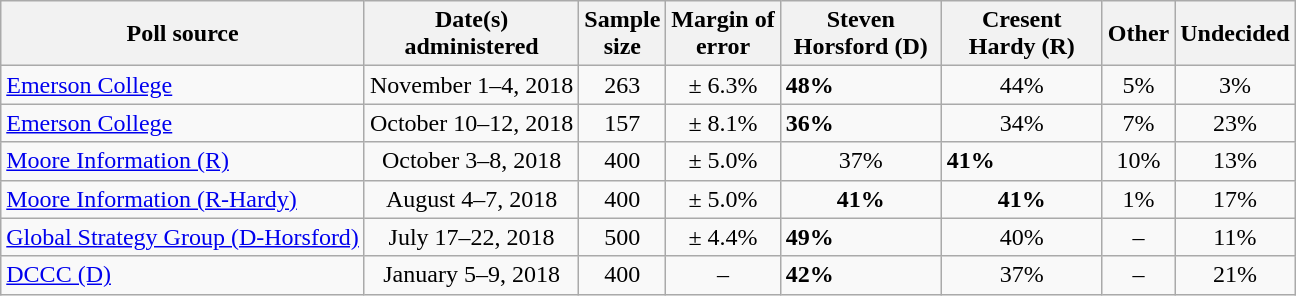<table class="wikitable">
<tr>
<th>Poll source</th>
<th>Date(s)<br>administered</th>
<th>Sample<br>size</th>
<th>Margin of<br>error</th>
<th style="width:100px;">Steven<br>Horsford (D)</th>
<th style="width:100px;">Cresent<br>Hardy (R)</th>
<th>Other</th>
<th>Undecided</th>
</tr>
<tr>
<td><a href='#'>Emerson College</a></td>
<td align=center>November 1–4, 2018</td>
<td align=center>263</td>
<td align=center>± 6.3%</td>
<td><strong>48%</strong></td>
<td align=center>44%</td>
<td align=center>5%</td>
<td align=center>3%</td>
</tr>
<tr>
<td><a href='#'>Emerson College</a></td>
<td align=center>October 10–12, 2018</td>
<td align=center>157</td>
<td align=center>± 8.1%</td>
<td><strong>36%</strong></td>
<td align=center>34%</td>
<td align=center>7%</td>
<td align=center>23%</td>
</tr>
<tr>
<td><a href='#'>Moore Information (R)</a></td>
<td align=center>October 3–8, 2018</td>
<td align=center>400</td>
<td align=center>± 5.0%</td>
<td align=center>37%</td>
<td><strong>41%</strong></td>
<td align=center>10%</td>
<td align=center>13%</td>
</tr>
<tr>
<td><a href='#'>Moore Information (R-Hardy)</a></td>
<td align=center>August 4–7, 2018</td>
<td align=center>400</td>
<td align=center>± 5.0%</td>
<td align=center><strong>41%</strong></td>
<td align=center><strong>41%</strong></td>
<td align=center>1%</td>
<td align=center>17%</td>
</tr>
<tr>
<td><a href='#'>Global Strategy Group (D-Horsford)</a></td>
<td align=center>July 17–22, 2018</td>
<td align=center>500</td>
<td align=center>± 4.4%</td>
<td><strong>49%</strong></td>
<td align=center>40%</td>
<td align=center>–</td>
<td align=center>11%</td>
</tr>
<tr>
<td><a href='#'>DCCC (D)</a></td>
<td align=center>January 5–9, 2018</td>
<td align=center>400</td>
<td align=center>–</td>
<td><strong>42%</strong></td>
<td align=center>37%</td>
<td align=center>–</td>
<td align=center>21%</td>
</tr>
</table>
